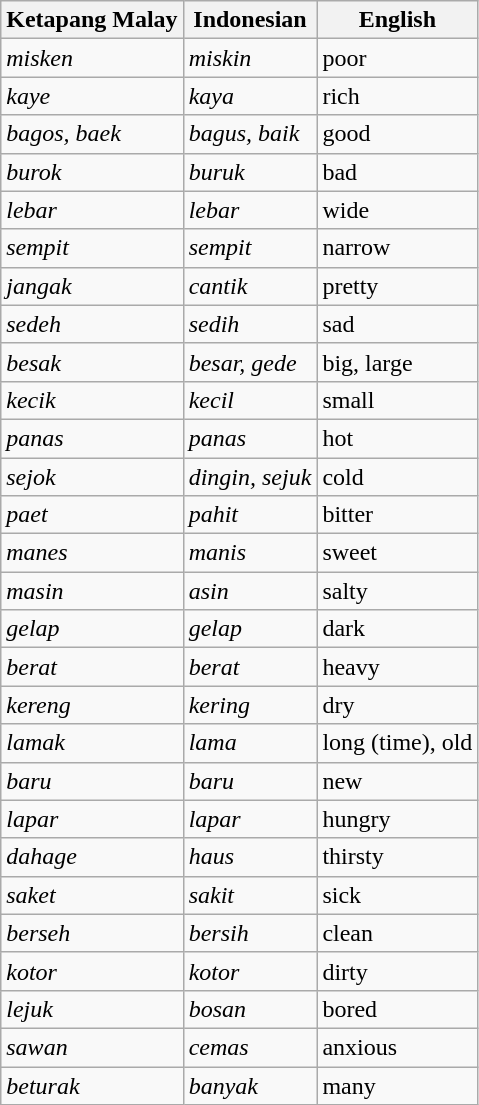<table class="wikitable">
<tr>
<th>Ketapang Malay</th>
<th>Indonesian</th>
<th>English</th>
</tr>
<tr>
<td><em>misken</em></td>
<td><em>miskin</em></td>
<td>poor</td>
</tr>
<tr>
<td><em>kaye</em></td>
<td><em>kaya</em></td>
<td>rich</td>
</tr>
<tr>
<td><em>bagos, baek</em></td>
<td><em>bagus, baik</em></td>
<td>good</td>
</tr>
<tr>
<td><em>burok</em></td>
<td><em>buruk</em></td>
<td>bad</td>
</tr>
<tr>
<td><em>lebar</em></td>
<td><em>lebar</em></td>
<td>wide</td>
</tr>
<tr>
<td><em>sempit</em></td>
<td><em>sempit</em></td>
<td>narrow</td>
</tr>
<tr>
<td><em>jangak</em></td>
<td><em>cantik</em></td>
<td>pretty</td>
</tr>
<tr>
<td><em>sedeh</em></td>
<td><em>sedih</em></td>
<td>sad</td>
</tr>
<tr>
<td><em>besak</em></td>
<td><em>besar, gede</em></td>
<td>big, large</td>
</tr>
<tr>
<td><em>kecik</em></td>
<td><em>kecil</em></td>
<td>small</td>
</tr>
<tr>
<td><em>panas</em></td>
<td><em>panas</em></td>
<td>hot</td>
</tr>
<tr>
<td><em>sejok</em></td>
<td><em>dingin, sejuk</em></td>
<td>cold</td>
</tr>
<tr>
<td><em>paet</em></td>
<td><em>pahit</em></td>
<td>bitter</td>
</tr>
<tr>
<td><em>manes</em></td>
<td><em>manis</em></td>
<td>sweet</td>
</tr>
<tr>
<td><em>masin</em></td>
<td><em>asin</em></td>
<td>salty</td>
</tr>
<tr>
<td><em>gelap</em></td>
<td><em>gelap</em></td>
<td>dark</td>
</tr>
<tr>
<td><em>berat</em></td>
<td><em>berat</em></td>
<td>heavy</td>
</tr>
<tr>
<td><em>kereng</em></td>
<td><em>kering</em></td>
<td>dry</td>
</tr>
<tr>
<td><em>lamak</em></td>
<td><em>lama</em></td>
<td>long (time), old</td>
</tr>
<tr>
<td><em>baru</em></td>
<td><em>baru</em></td>
<td>new</td>
</tr>
<tr>
<td><em>lapar</em></td>
<td><em>lapar</em></td>
<td>hungry</td>
</tr>
<tr>
<td><em>dahage</em></td>
<td><em>haus</em></td>
<td>thirsty</td>
</tr>
<tr>
<td><em>saket</em></td>
<td><em>sakit</em></td>
<td>sick</td>
</tr>
<tr>
<td><em>berseh</em></td>
<td><em>bersih</em></td>
<td>clean</td>
</tr>
<tr>
<td><em>kotor</em></td>
<td><em>kotor</em></td>
<td>dirty</td>
</tr>
<tr>
<td><em>lejuk</em></td>
<td><em>bosan</em></td>
<td>bored</td>
</tr>
<tr>
<td><em>sawan</em></td>
<td><em>cemas</em></td>
<td>anxious</td>
</tr>
<tr>
<td><em>beturak</em></td>
<td><em>banyak</em></td>
<td>many</td>
</tr>
</table>
